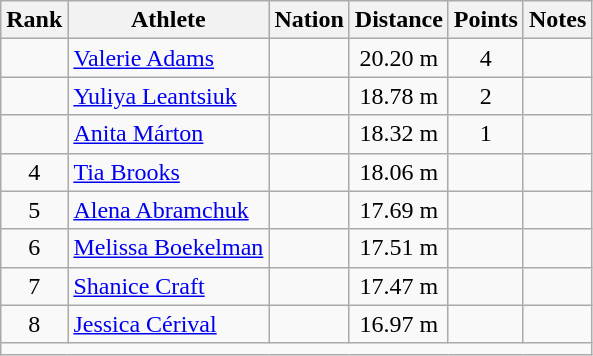<table class="wikitable mw-datatable sortable" style="text-align:center;">
<tr>
<th>Rank</th>
<th>Athlete</th>
<th>Nation</th>
<th>Distance</th>
<th>Points</th>
<th>Notes</th>
</tr>
<tr>
<td></td>
<td align=left><a href='#'>Valerie Adams</a></td>
<td align=left></td>
<td>20.20 m</td>
<td>4</td>
<td></td>
</tr>
<tr>
<td></td>
<td align=left><a href='#'>Yuliya Leantsiuk</a></td>
<td align=left></td>
<td>18.78 m</td>
<td>2</td>
<td></td>
</tr>
<tr>
<td></td>
<td align=left><a href='#'>Anita Márton</a></td>
<td align=left></td>
<td>18.32 m</td>
<td>1</td>
<td></td>
</tr>
<tr>
<td>4</td>
<td align=left><a href='#'>Tia Brooks</a></td>
<td align=left></td>
<td>18.06 m</td>
<td></td>
<td></td>
</tr>
<tr>
<td>5</td>
<td align=left><a href='#'>Alena Abramchuk</a></td>
<td align=left></td>
<td>17.69 m</td>
<td></td>
<td></td>
</tr>
<tr>
<td>6</td>
<td align=left><a href='#'>Melissa Boekelman</a></td>
<td align=left></td>
<td>17.51 m</td>
<td></td>
<td></td>
</tr>
<tr>
<td>7</td>
<td align=left><a href='#'>Shanice Craft</a></td>
<td align=left></td>
<td>17.47 m</td>
<td></td>
<td></td>
</tr>
<tr>
<td>8</td>
<td align=left><a href='#'>Jessica Cérival</a></td>
<td align=left></td>
<td>16.97 m</td>
<td></td>
<td></td>
</tr>
<tr class="sortbottom">
<td colspan=6></td>
</tr>
</table>
